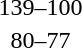<table style="text-align:center">
<tr>
<th width=200></th>
<th width=100></th>
<th width=200></th>
</tr>
<tr>
<td align=right><strong></strong></td>
<td align=center>139–100</td>
<td align=left></td>
</tr>
<tr>
<td align=right><strong></strong></td>
<td align=center>80–77</td>
<td align=left></td>
</tr>
</table>
